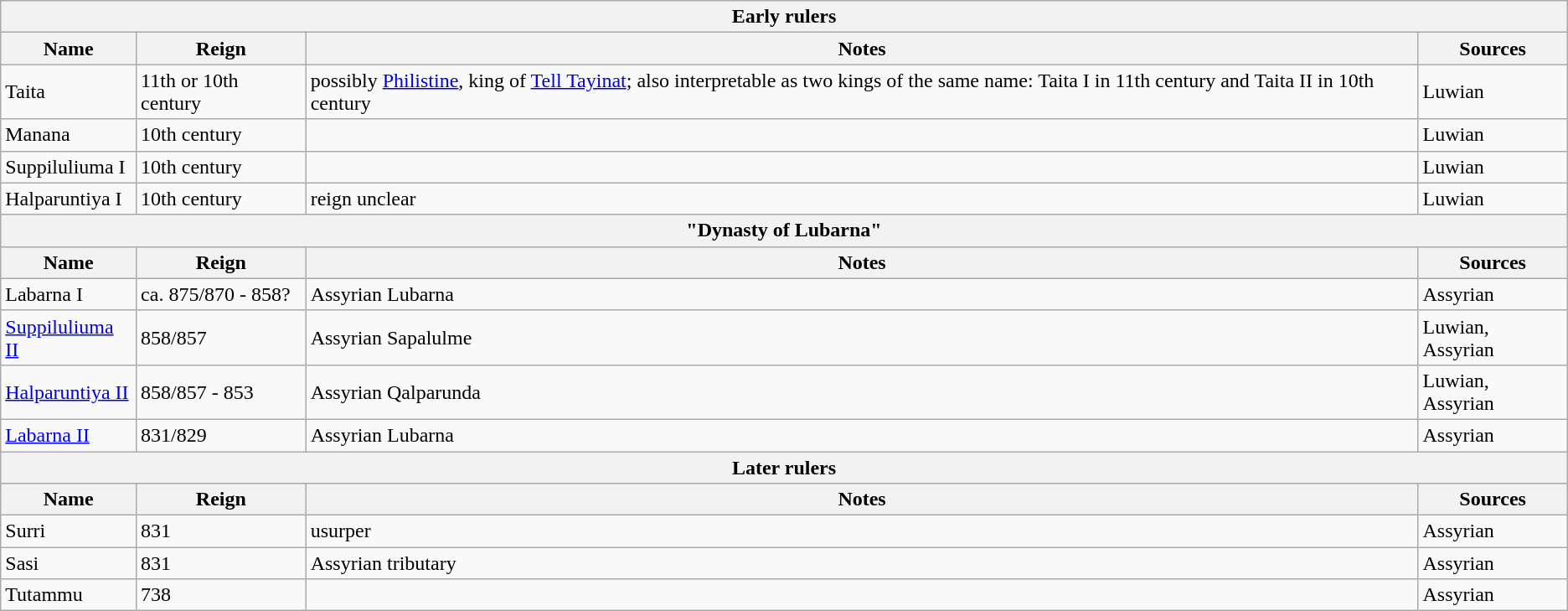<table class="wikitable">
<tr>
<th colspan="4"><strong>Early rulers</strong></th>
</tr>
<tr>
<th>Name</th>
<th>Reign</th>
<th>Notes</th>
<th>Sources</th>
</tr>
<tr>
<td>Taita</td>
<td>11th or 10th century</td>
<td>possibly <a href='#'>Philistine</a>, king of <a href='#'>Tell Tayinat</a>; also interpretable as two kings of the same name: Taita I in 11th century and Taita II in 10th century</td>
<td>Luwian</td>
</tr>
<tr>
<td>Manana</td>
<td>10th century</td>
<td></td>
<td>Luwian</td>
</tr>
<tr>
<td>Suppiluliuma I</td>
<td>10th century</td>
<td></td>
<td>Luwian</td>
</tr>
<tr>
<td>Halparuntiya I</td>
<td>10th century</td>
<td>reign unclear</td>
<td>Luwian</td>
</tr>
<tr>
<th colspan="4"><strong>"Dynasty of Lubarna"</strong></th>
</tr>
<tr>
<th>Name</th>
<th>Reign</th>
<th>Notes</th>
<th>Sources</th>
</tr>
<tr>
<td>Labarna I</td>
<td>ca. 875/870 - 858?</td>
<td>Assyrian Lubarna</td>
<td>Assyrian</td>
</tr>
<tr>
<td><a href='#'>Suppiluliuma II</a></td>
<td>858/857</td>
<td>Assyrian Sapalulme</td>
<td>Luwian, Assyrian</td>
</tr>
<tr>
<td><a href='#'>Halparuntiya II</a></td>
<td>858/857 - 853</td>
<td>Assyrian Qalparunda</td>
<td>Luwian, Assyrian</td>
</tr>
<tr>
<td><a href='#'>Labarna II</a></td>
<td>831/829</td>
<td>Assyrian Lubarna</td>
<td>Assyrian</td>
</tr>
<tr>
<th colspan="4"><strong>Later rulers</strong></th>
</tr>
<tr>
<th>Name</th>
<th>Reign</th>
<th>Notes</th>
<th>Sources</th>
</tr>
<tr>
<td>Surri</td>
<td>831</td>
<td>usurper</td>
<td>Assyrian</td>
</tr>
<tr>
<td>Sasi</td>
<td>831</td>
<td>Assyrian tributary</td>
<td>Assyrian</td>
</tr>
<tr>
<td>Tutammu</td>
<td>738</td>
<td></td>
<td>Assyrian</td>
</tr>
</table>
